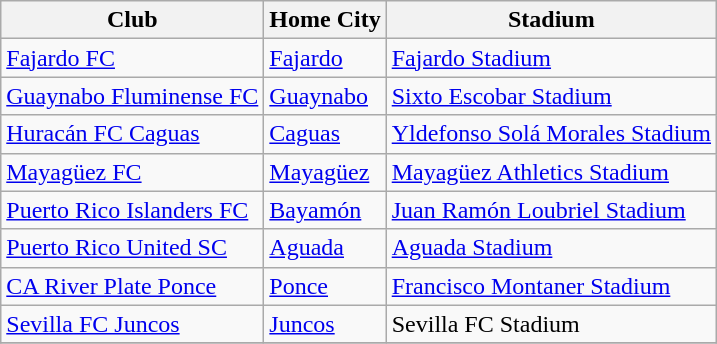<table class="wikitable sortable">
<tr>
<th>Club</th>
<th>Home City</th>
<th>Stadium</th>
</tr>
<tr>
<td><a href='#'>Fajardo FC</a></td>
<td><a href='#'>Fajardo</a></td>
<td><a href='#'>Fajardo Stadium</a></td>
</tr>
<tr>
<td><a href='#'>Guaynabo Fluminense FC</a></td>
<td><a href='#'>Guaynabo</a></td>
<td><a href='#'>Sixto Escobar Stadium</a></td>
</tr>
<tr>
<td><a href='#'>Huracán FC Caguas</a></td>
<td><a href='#'>Caguas</a></td>
<td><a href='#'>Yldefonso Solá Morales Stadium</a></td>
</tr>
<tr>
<td><a href='#'>Mayagüez FC</a></td>
<td><a href='#'>Mayagüez</a></td>
<td><a href='#'>Mayagüez Athletics Stadium</a></td>
</tr>
<tr>
<td><a href='#'>Puerto Rico Islanders FC</a></td>
<td><a href='#'>Bayamón</a></td>
<td><a href='#'>Juan Ramón Loubriel Stadium</a></td>
</tr>
<tr>
<td><a href='#'>Puerto Rico United SC</a></td>
<td><a href='#'>Aguada</a></td>
<td><a href='#'>Aguada Stadium</a></td>
</tr>
<tr>
<td><a href='#'>CA River Plate Ponce</a></td>
<td><a href='#'>Ponce</a></td>
<td><a href='#'>Francisco Montaner Stadium</a></td>
</tr>
<tr>
<td><a href='#'>Sevilla FC Juncos</a></td>
<td><a href='#'>Juncos</a></td>
<td>Sevilla FC Stadium</td>
</tr>
<tr>
</tr>
</table>
